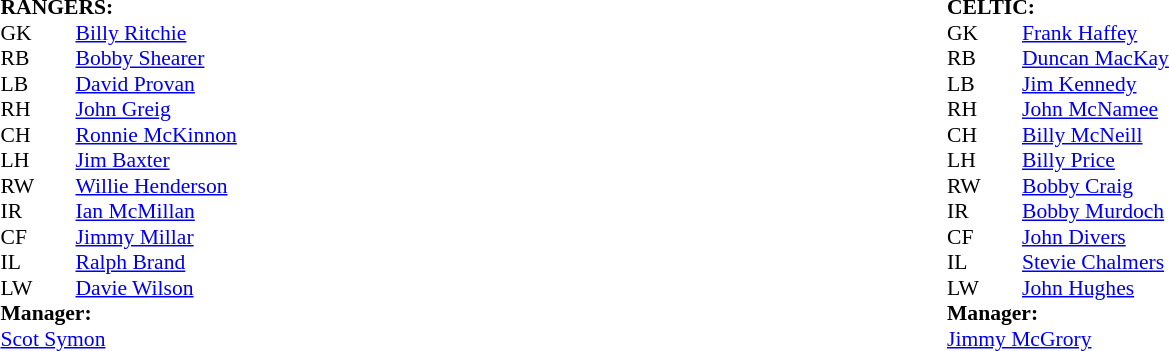<table width="100%">
<tr>
<td valign="top" width="50%"><br><table style="font-size: 90%" cellspacing="0" cellpadding="0">
<tr>
<td colspan="4"><strong>RANGERS:</strong></td>
</tr>
<tr>
<th width="25"></th>
<th width="25"></th>
</tr>
<tr>
<td>GK</td>
<td></td>
<td> <a href='#'>Billy Ritchie</a></td>
</tr>
<tr>
<td>RB</td>
<td></td>
<td> <a href='#'>Bobby Shearer</a></td>
</tr>
<tr>
<td>LB</td>
<td></td>
<td> <a href='#'>David Provan</a></td>
</tr>
<tr>
<td>RH</td>
<td></td>
<td> <a href='#'>John Greig</a></td>
</tr>
<tr>
<td>CH</td>
<td></td>
<td> <a href='#'>Ronnie McKinnon</a></td>
</tr>
<tr>
<td>LH</td>
<td></td>
<td> <a href='#'>Jim Baxter</a></td>
</tr>
<tr>
<td>RW</td>
<td></td>
<td>  <a href='#'>Willie Henderson</a></td>
</tr>
<tr>
<td>IR</td>
<td></td>
<td> <a href='#'>Ian McMillan</a></td>
</tr>
<tr>
<td>CF</td>
<td></td>
<td> <a href='#'>Jimmy Millar</a></td>
</tr>
<tr>
<td>IL</td>
<td></td>
<td> <a href='#'>Ralph Brand</a></td>
</tr>
<tr>
<td>LW</td>
<td></td>
<td> <a href='#'>Davie Wilson</a></td>
</tr>
<tr>
<td colspan=4><strong>Manager:</strong></td>
</tr>
<tr>
<td colspan="4"> <a href='#'>Scot Symon</a></td>
<td></td>
</tr>
</table>
</td>
<td valign="top" width="50%"><br><table style="font-size: 90%" cellspacing="0" cellpadding="0">
<tr>
<td colspan="4"><strong>CELTIC:</strong></td>
</tr>
<tr>
<th width="25"></th>
<th width="25"></th>
</tr>
<tr>
<td>GK</td>
<td></td>
<td> <a href='#'>Frank Haffey</a></td>
</tr>
<tr>
<td>RB</td>
<td></td>
<td> <a href='#'>Duncan MacKay</a></td>
</tr>
<tr>
<td>LB</td>
<td></td>
<td> <a href='#'>Jim Kennedy</a></td>
</tr>
<tr>
<td>RH</td>
<td></td>
<td> <a href='#'>John McNamee</a></td>
</tr>
<tr>
<td>CH</td>
<td></td>
<td> <a href='#'>Billy McNeill</a></td>
</tr>
<tr>
<td>LH</td>
<td></td>
<td> <a href='#'>Billy Price</a></td>
</tr>
<tr>
<td>RW</td>
<td></td>
<td> <a href='#'>Bobby Craig</a></td>
</tr>
<tr>
<td>IR</td>
<td></td>
<td> <a href='#'>Bobby Murdoch</a></td>
</tr>
<tr>
<td>CF</td>
<td></td>
<td> <a href='#'>John Divers</a></td>
</tr>
<tr>
<td>IL</td>
<td></td>
<td> <a href='#'>Stevie Chalmers</a></td>
</tr>
<tr>
<td>LW</td>
<td></td>
<td> <a href='#'>John Hughes</a></td>
</tr>
<tr>
<td colspan=4><strong>Manager:</strong></td>
</tr>
<tr>
<td colspan="4"> <a href='#'>Jimmy McGrory</a></td>
</tr>
</table>
</td>
</tr>
</table>
